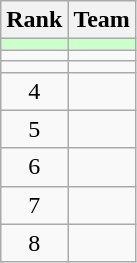<table class="wikitable">
<tr>
<th>Rank</th>
<th>Team</th>
</tr>
<tr bgcolor=ccffcc>
<td align=center></td>
<td></td>
</tr>
<tr>
<td align=center></td>
<td></td>
</tr>
<tr>
<td align=center></td>
<td></td>
</tr>
<tr>
<td align=center>4</td>
<td></td>
</tr>
<tr>
<td align=center>5</td>
<td></td>
</tr>
<tr>
<td align=center>6</td>
<td></td>
</tr>
<tr>
<td align=center>7</td>
<td></td>
</tr>
<tr>
<td align=center>8</td>
<td></td>
</tr>
</table>
